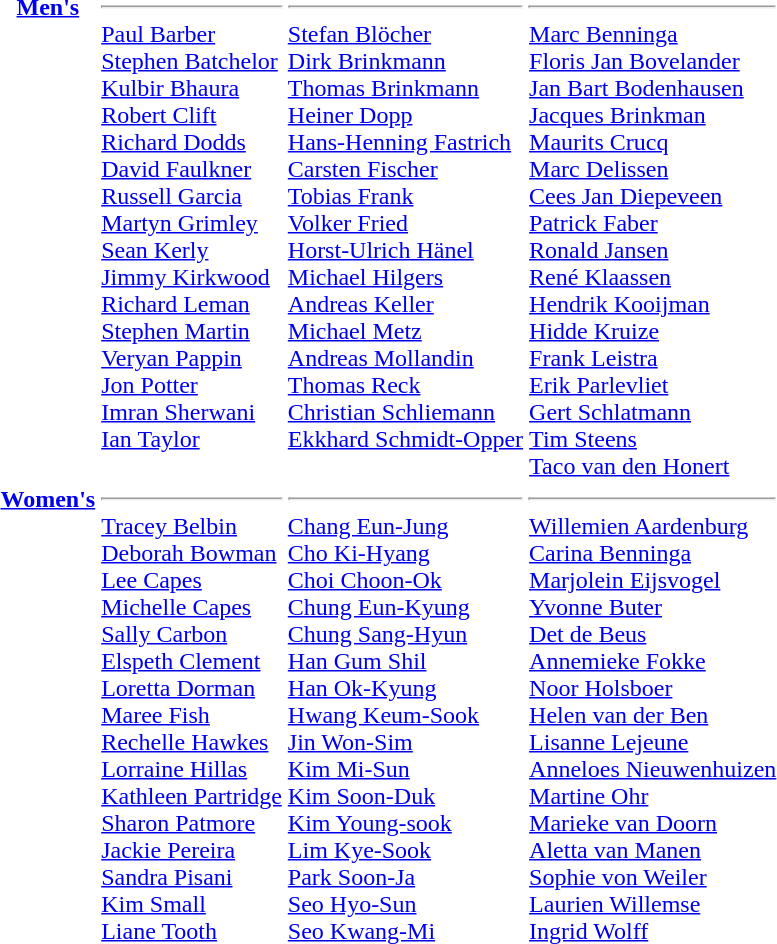<table>
<tr valign="top">
<th><a href='#'>Men's</a></th>
<td><hr><a href='#'>Paul Barber</a><br><a href='#'>Stephen Batchelor</a><br><a href='#'>Kulbir Bhaura</a><br><a href='#'>Robert Clift</a><br><a href='#'>Richard Dodds</a><br><a href='#'>David Faulkner</a><br><a href='#'>Russell Garcia</a><br><a href='#'>Martyn Grimley</a><br><a href='#'>Sean Kerly</a><br><a href='#'>Jimmy Kirkwood</a><br><a href='#'>Richard Leman</a><br><a href='#'>Stephen Martin</a><br><a href='#'>Veryan Pappin</a><br><a href='#'>Jon Potter</a><br><a href='#'>Imran Sherwani</a><br><a href='#'>Ian Taylor</a></td>
<td><hr><a href='#'>Stefan Blöcher</a><br><a href='#'>Dirk Brinkmann</a><br><a href='#'>Thomas Brinkmann</a><br><a href='#'>Heiner Dopp</a><br><a href='#'>Hans-Henning Fastrich</a><br><a href='#'>Carsten Fischer</a><br><a href='#'>Tobias Frank</a><br><a href='#'>Volker Fried</a><br><a href='#'>Horst-Ulrich Hänel</a><br><a href='#'>Michael Hilgers</a><br><a href='#'>Andreas Keller</a><br><a href='#'>Michael Metz</a><br><a href='#'>Andreas Mollandin</a><br><a href='#'>Thomas Reck</a><br><a href='#'>Christian Schliemann</a><br><a href='#'>Ekkhard Schmidt-Opper</a></td>
<td><hr><a href='#'>Marc Benninga</a><br><a href='#'>Floris Jan Bovelander</a><br><a href='#'>Jan Bart Bodenhausen</a><br><a href='#'>Jacques Brinkman</a><br><a href='#'>Maurits Crucq</a><br><a href='#'>Marc Delissen</a><br><a href='#'>Cees Jan Diepeveen</a><br><a href='#'>Patrick Faber</a><br><a href='#'>Ronald Jansen</a><br><a href='#'>René Klaassen</a><br><a href='#'>Hendrik Kooijman</a><br><a href='#'>Hidde Kruize</a><br><a href='#'>Frank Leistra</a><br><a href='#'>Erik Parlevliet</a><br><a href='#'>Gert Schlatmann</a><br><a href='#'>Tim Steens</a><br><a href='#'>Taco van den Honert</a></td>
</tr>
<tr valign="top">
<th><a href='#'>Women's</a></th>
<td><hr><a href='#'>Tracey Belbin</a><br><a href='#'>Deborah Bowman</a><br><a href='#'>Lee Capes</a><br><a href='#'>Michelle Capes</a><br><a href='#'>Sally Carbon</a><br><a href='#'>Elspeth Clement</a><br><a href='#'>Loretta Dorman</a><br><a href='#'>Maree Fish</a><br><a href='#'>Rechelle Hawkes</a><br><a href='#'>Lorraine Hillas</a><br><a href='#'>Kathleen Partridge</a><br><a href='#'>Sharon Patmore</a><br><a href='#'>Jackie Pereira</a><br><a href='#'>Sandra Pisani</a><br><a href='#'>Kim Small</a><br><a href='#'>Liane Tooth</a></td>
<td><hr><a href='#'>Chang Eun-Jung</a><br><a href='#'>Cho Ki-Hyang</a><br><a href='#'>Choi Choon-Ok</a><br><a href='#'>Chung Eun-Kyung</a><br><a href='#'>Chung Sang-Hyun</a><br><a href='#'>Han Gum Shil</a><br><a href='#'>Han Ok-Kyung</a><br><a href='#'>Hwang Keum-Sook</a><br><a href='#'>Jin Won-Sim</a><br><a href='#'>Kim Mi-Sun</a><br><a href='#'>Kim Soon-Duk</a><br><a href='#'>Kim Young-sook</a><br><a href='#'>Lim Kye-Sook</a><br><a href='#'>Park Soon-Ja</a><br><a href='#'>Seo Hyo-Sun</a><br><a href='#'>Seo Kwang-Mi</a></td>
<td><hr><a href='#'>Willemien Aardenburg</a><br><a href='#'>Carina Benninga</a><br><a href='#'>Marjolein Eijsvogel</a><br><a href='#'>Yvonne Buter</a><br><a href='#'>Det de Beus</a><br><a href='#'>Annemieke Fokke</a><br><a href='#'>Noor Holsboer</a><br><a href='#'>Helen van der Ben</a><br><a href='#'>Lisanne Lejeune</a><br><a href='#'>Anneloes Nieuwenhuizen</a><br><a href='#'>Martine Ohr</a><br><a href='#'>Marieke van Doorn</a><br><a href='#'>Aletta van Manen</a><br><a href='#'>Sophie von Weiler</a><br><a href='#'>Laurien Willemse</a><br><a href='#'>Ingrid Wolff</a></td>
</tr>
</table>
